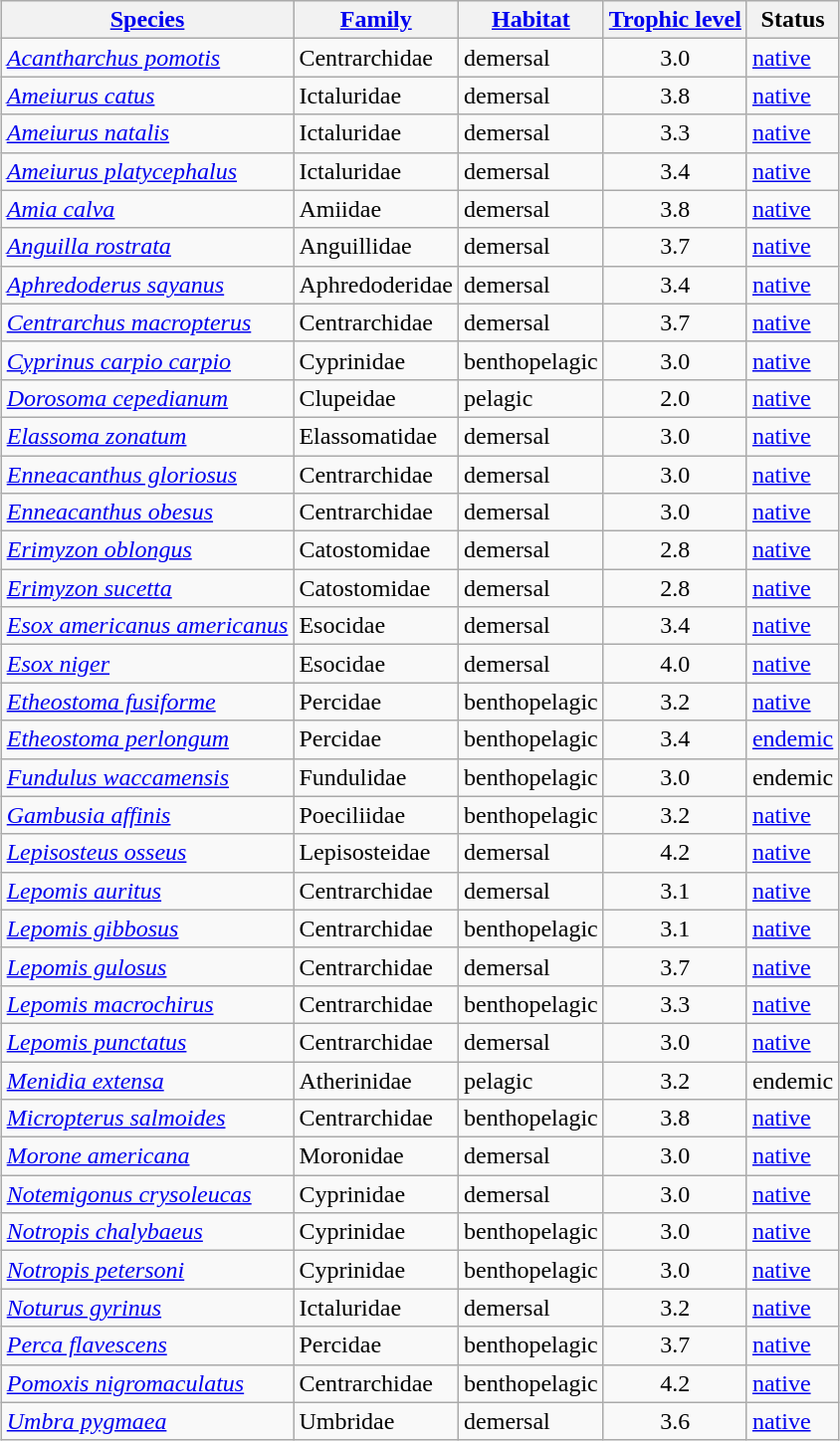<table class="wikitable sortable"  style="margin: 1em auto 1em auto;">
<tr>
<th><a href='#'>Species</a></th>
<th><a href='#'>Family</a></th>
<th><a href='#'>Habitat</a></th>
<th><a href='#'>Trophic level</a></th>
<th>Status</th>
</tr>
<tr>
<td><em><a href='#'>Acantharchus pomotis</a></em></td>
<td>Centrarchidae</td>
<td>demersal</td>
<td align="center">3.0</td>
<td><a href='#'>native</a></td>
</tr>
<tr>
<td><em><a href='#'>Ameiurus catus</a></em></td>
<td>Ictaluridae</td>
<td>demersal</td>
<td align="center">3.8</td>
<td><a href='#'>native</a></td>
</tr>
<tr>
<td><em><a href='#'>Ameiurus natalis</a></em></td>
<td>Ictaluridae</td>
<td>demersal</td>
<td align="center">3.3</td>
<td><a href='#'>native</a></td>
</tr>
<tr>
<td><em><a href='#'>Ameiurus platycephalus</a></em></td>
<td>Ictaluridae</td>
<td>demersal</td>
<td align="center">3.4</td>
<td><a href='#'>native</a></td>
</tr>
<tr>
<td><em><a href='#'>Amia calva</a></em></td>
<td>Amiidae</td>
<td>demersal</td>
<td align="center">3.8</td>
<td><a href='#'>native</a></td>
</tr>
<tr>
<td><em><a href='#'>Anguilla rostrata</a></em></td>
<td>Anguillidae</td>
<td>demersal</td>
<td align="center">3.7</td>
<td><a href='#'>native</a></td>
</tr>
<tr>
<td><em><a href='#'>Aphredoderus sayanus</a></em></td>
<td>Aphredoderidae</td>
<td>demersal</td>
<td align="center">3.4</td>
<td><a href='#'>native</a></td>
</tr>
<tr>
<td><em><a href='#'>Centrarchus macropterus</a></em></td>
<td>Centrarchidae</td>
<td>demersal</td>
<td align="center">3.7</td>
<td><a href='#'>native</a></td>
</tr>
<tr>
<td><em><a href='#'>Cyprinus carpio carpio</a></em></td>
<td>Cyprinidae</td>
<td>benthopelagic</td>
<td align="center">3.0</td>
<td><a href='#'>native</a></td>
</tr>
<tr>
<td><em><a href='#'>Dorosoma cepedianum</a></em></td>
<td>Clupeidae</td>
<td>pelagic</td>
<td align="center">2.0</td>
<td><a href='#'>native</a></td>
</tr>
<tr>
<td><em><a href='#'>Elassoma zonatum</a></em></td>
<td>Elassomatidae</td>
<td>demersal</td>
<td align="center">3.0</td>
<td><a href='#'>native</a></td>
</tr>
<tr>
<td><em><a href='#'>Enneacanthus gloriosus</a></em></td>
<td>Centrarchidae</td>
<td>demersal</td>
<td align="center">3.0</td>
<td><a href='#'>native</a></td>
</tr>
<tr>
<td><em><a href='#'>Enneacanthus obesus</a></em></td>
<td>Centrarchidae</td>
<td>demersal</td>
<td align="center">3.0</td>
<td><a href='#'>native</a></td>
</tr>
<tr>
<td><em><a href='#'>Erimyzon oblongus</a></em></td>
<td>Catostomidae</td>
<td>demersal</td>
<td align="center">2.8</td>
<td><a href='#'>native</a></td>
</tr>
<tr>
<td><em><a href='#'>Erimyzon sucetta</a></em></td>
<td>Catostomidae</td>
<td>demersal</td>
<td align="center">2.8</td>
<td><a href='#'>native</a></td>
</tr>
<tr>
<td><em><a href='#'>Esox americanus americanus</a></em></td>
<td>Esocidae</td>
<td>demersal</td>
<td align="center">3.4</td>
<td><a href='#'>native</a></td>
</tr>
<tr>
<td><em><a href='#'>Esox niger</a></em></td>
<td>Esocidae</td>
<td>demersal</td>
<td align="center">4.0</td>
<td><a href='#'>native</a></td>
</tr>
<tr>
<td><em><a href='#'>Etheostoma fusiforme</a></em></td>
<td>Percidae</td>
<td>benthopelagic</td>
<td align="center">3.2</td>
<td><a href='#'>native</a></td>
</tr>
<tr>
<td><em><a href='#'>Etheostoma perlongum</a></em></td>
<td>Percidae</td>
<td>benthopelagic</td>
<td align="center">3.4</td>
<td><a href='#'>endemic</a></td>
</tr>
<tr>
<td><em><a href='#'>Fundulus waccamensis</a></em></td>
<td>Fundulidae</td>
<td>benthopelagic</td>
<td align="center">3.0</td>
<td>endemic</td>
</tr>
<tr>
<td><em><a href='#'>Gambusia affinis</a></em></td>
<td>Poeciliidae</td>
<td>benthopelagic</td>
<td align="center">3.2</td>
<td><a href='#'>native</a></td>
</tr>
<tr>
<td><em><a href='#'>Lepisosteus osseus</a></em></td>
<td>Lepisosteidae</td>
<td>demersal</td>
<td align="center">4.2</td>
<td><a href='#'>native</a></td>
</tr>
<tr>
<td><em><a href='#'>Lepomis auritus</a></em></td>
<td>Centrarchidae</td>
<td>demersal</td>
<td align="center">3.1</td>
<td><a href='#'>native</a></td>
</tr>
<tr>
<td><em><a href='#'>Lepomis gibbosus</a></em></td>
<td>Centrarchidae</td>
<td>benthopelagic</td>
<td align="center">3.1</td>
<td><a href='#'>native</a></td>
</tr>
<tr>
<td><em><a href='#'>Lepomis gulosus</a></em></td>
<td>Centrarchidae</td>
<td>demersal</td>
<td align="center">3.7</td>
<td><a href='#'>native</a></td>
</tr>
<tr>
<td><em><a href='#'>Lepomis macrochirus</a></em></td>
<td>Centrarchidae</td>
<td>benthopelagic</td>
<td align="center">3.3</td>
<td><a href='#'>native</a></td>
</tr>
<tr>
<td><em><a href='#'>Lepomis punctatus</a></em></td>
<td>Centrarchidae</td>
<td>demersal</td>
<td align="center">3.0</td>
<td><a href='#'>native</a></td>
</tr>
<tr>
<td><em><a href='#'>Menidia extensa</a></em></td>
<td>Atherinidae</td>
<td>pelagic</td>
<td align="center">3.2</td>
<td>endemic</td>
</tr>
<tr>
<td><em><a href='#'>Micropterus salmoides</a></em></td>
<td>Centrarchidae</td>
<td>benthopelagic</td>
<td align="center">3.8</td>
<td><a href='#'>native</a></td>
</tr>
<tr>
<td><em><a href='#'>Morone americana</a></em></td>
<td>Moronidae</td>
<td>demersal</td>
<td align="center">3.0</td>
<td><a href='#'>native</a></td>
</tr>
<tr>
<td><em><a href='#'>Notemigonus crysoleucas</a></em></td>
<td>Cyprinidae</td>
<td>demersal</td>
<td align="center">3.0</td>
<td><a href='#'>native</a></td>
</tr>
<tr>
<td><em><a href='#'>Notropis chalybaeus</a></em></td>
<td>Cyprinidae</td>
<td>benthopelagic</td>
<td align="center">3.0</td>
<td><a href='#'>native</a></td>
</tr>
<tr>
<td><em><a href='#'>Notropis petersoni</a></em></td>
<td>Cyprinidae</td>
<td>benthopelagic</td>
<td align="center">3.0</td>
<td><a href='#'>native</a></td>
</tr>
<tr>
<td><em><a href='#'>Noturus gyrinus</a></em></td>
<td>Ictaluridae</td>
<td>demersal</td>
<td align="center">3.2</td>
<td><a href='#'>native</a></td>
</tr>
<tr>
<td><em><a href='#'>Perca flavescens</a></em></td>
<td>Percidae</td>
<td>benthopelagic</td>
<td align="center">3.7</td>
<td><a href='#'>native</a></td>
</tr>
<tr>
<td><em><a href='#'>Pomoxis nigromaculatus</a></em></td>
<td>Centrarchidae</td>
<td>benthopelagic</td>
<td align="center">4.2</td>
<td><a href='#'>native</a></td>
</tr>
<tr>
<td><em><a href='#'>Umbra pygmaea</a></em></td>
<td>Umbridae</td>
<td>demersal</td>
<td align="center">3.6</td>
<td><a href='#'>native</a></td>
</tr>
</table>
